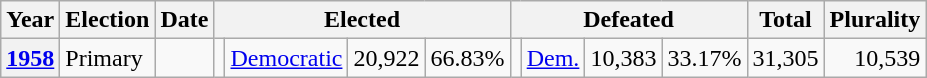<table class="wikitable">
<tr>
<th>Year</th>
<th>Election</th>
<th>Date</th>
<th colspan="4">Elected</th>
<th colspan="4">Defeated</th>
<th>Total</th>
<th>Plurality</th>
</tr>
<tr>
<th valign="top"><a href='#'>1958</a></th>
<td valign="top">Primary</td>
<td valign="top"></td>
<td valign="top"></td>
<td valign="top" ><a href='#'>Democratic</a></td>
<td align="right" valign="top">20,922</td>
<td align="right" valign="top">66.83%</td>
<td valign="top"></td>
<td valign="top" ><a href='#'>Dem.</a></td>
<td align="right" valign="top">10,383</td>
<td align="right" valign="top">33.17%</td>
<td align="right" valign="top">31,305</td>
<td align="right" valign="top">10,539</td>
</tr>
</table>
